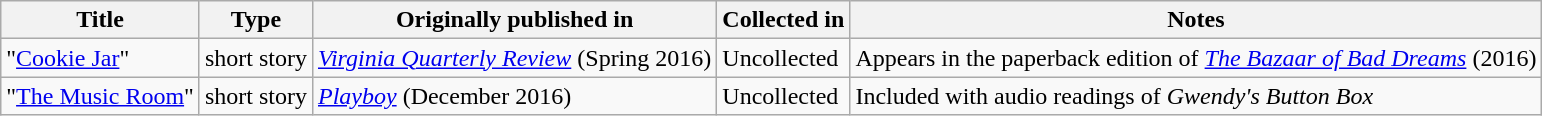<table class="wikitable">
<tr>
<th>Title</th>
<th>Type</th>
<th>Originally published in</th>
<th>Collected in</th>
<th>Notes</th>
</tr>
<tr>
<td>"<a href='#'>Cookie Jar</a>"</td>
<td>short story</td>
<td><em><a href='#'>Virginia Quarterly Review</a></em> (Spring 2016)</td>
<td>Uncollected</td>
<td>Appears in the paperback edition of <em><a href='#'>The Bazaar of Bad Dreams</a></em> (2016)</td>
</tr>
<tr>
<td>"<a href='#'>The Music Room</a>"</td>
<td>short story</td>
<td><em><a href='#'>Playboy</a></em> (December 2016)</td>
<td>Uncollected</td>
<td>Included with audio readings of <em>Gwendy's Button Box</em></td>
</tr>
</table>
